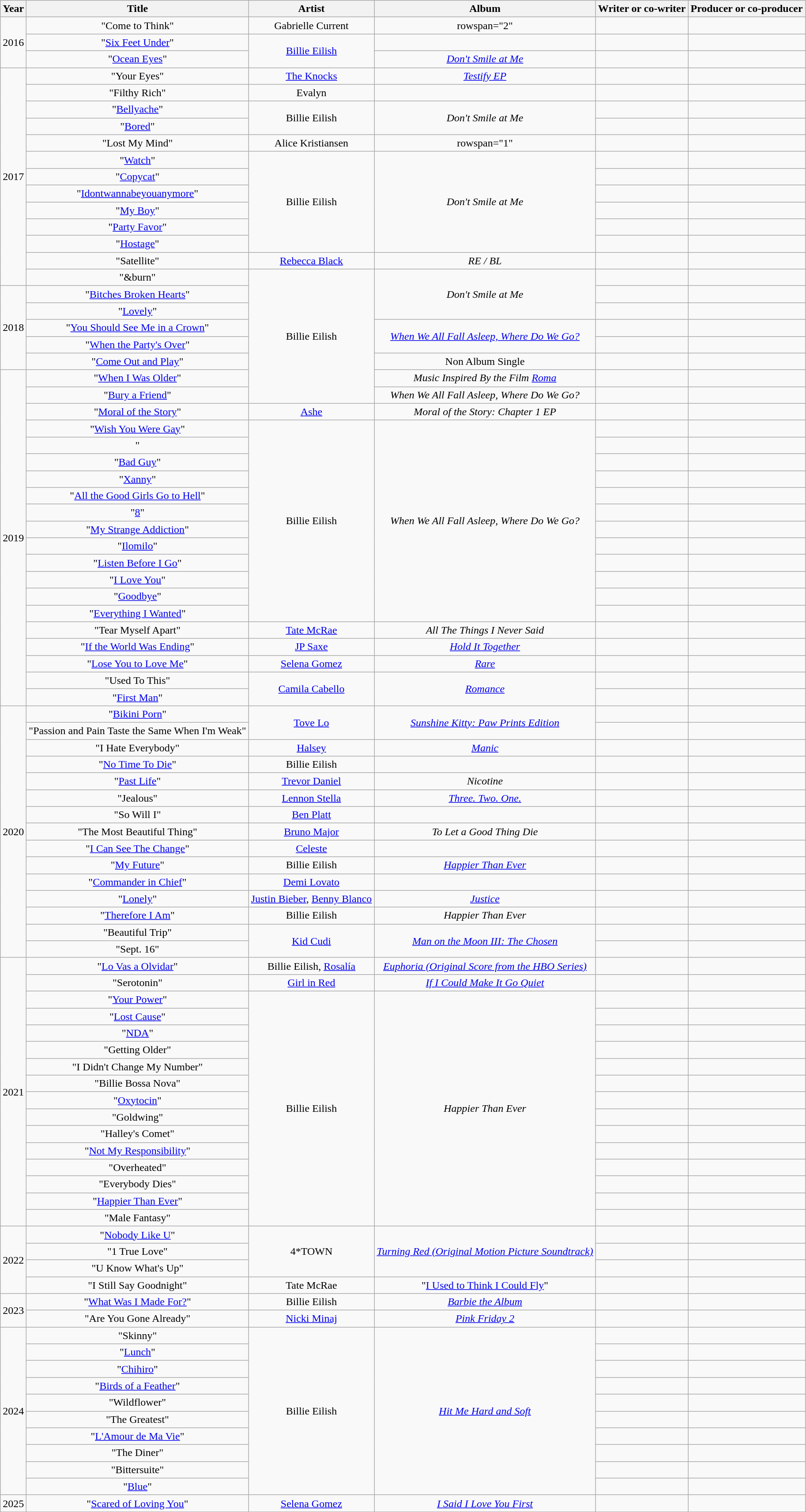<table class="wikitable plainrowheaders" style="text-align:center;">
<tr>
<th>Year</th>
<th>Title</th>
<th>Artist</th>
<th>Album</th>
<th>Writer or co-writer</th>
<th>Producer or co-producer</th>
</tr>
<tr>
<td rowspan="3">2016</td>
<td scope="row">"Come to Think"</td>
<td>Gabrielle Current</td>
<td>rowspan="2" </td>
<td></td>
<td></td>
</tr>
<tr>
<td scope="row">"<a href='#'>Six Feet Under</a>"</td>
<td rowspan="2"><a href='#'>Billie Eilish</a></td>
<td></td>
<td></td>
</tr>
<tr>
<td scope="row">"<a href='#'>Ocean Eyes</a>"</td>
<td><em><a href='#'>Don't Smile at Me</a></em></td>
<td></td>
<td></td>
</tr>
<tr>
<td rowspan="13">2017</td>
<td scope="row">"Your Eyes"<br></td>
<td><a href='#'>The Knocks</a></td>
<td><em><a href='#'>Testify EP</a></em></td>
<td></td>
<td></td>
</tr>
<tr>
<td scope="row">"Filthy Rich"</td>
<td>Evalyn</td>
<td></td>
<td></td>
<td></td>
</tr>
<tr>
<td scope="row">"<a href='#'>Bellyache</a>"</td>
<td rowspan="2">Billie Eilish</td>
<td rowspan="2"><em>Don't Smile at Me</em></td>
<td></td>
<td></td>
</tr>
<tr>
<td scope="row">"<a href='#'>Bored</a>"</td>
<td></td>
<td></td>
</tr>
<tr>
<td scope="row">"Lost My Mind"</td>
<td>Alice Kristiansen</td>
<td>rowspan="1" </td>
<td></td>
<td></td>
</tr>
<tr>
<td scope="row">"<a href='#'>Watch</a>"</td>
<td rowspan="6">Billie Eilish</td>
<td rowspan="6"><em>Don't Smile at Me</em></td>
<td></td>
<td></td>
</tr>
<tr>
<td scope="row">"<a href='#'>Copycat</a>"</td>
<td></td>
<td></td>
</tr>
<tr>
<td scope="row">"<a href='#'>Idontwannabeyouanymore</a>"</td>
<td></td>
<td></td>
</tr>
<tr>
<td scope="row">"<a href='#'>My Boy</a>"</td>
<td></td>
<td></td>
</tr>
<tr>
<td scope="row">"<a href='#'>Party Favor</a>"</td>
<td></td>
<td></td>
</tr>
<tr>
<td scope="row">"<a href='#'>Hostage</a>"</td>
<td></td>
<td></td>
</tr>
<tr>
<td scope="row">"Satellite"</td>
<td><a href='#'>Rebecca Black</a></td>
<td><em>RE / BL</em></td>
<td></td>
<td></td>
</tr>
<tr>
<td scope="row">"&burn"<br></td>
<td rowspan="8">Billie Eilish</td>
<td rowspan="3"><em>Don't Smile at Me</em></td>
<td></td>
<td></td>
</tr>
<tr>
<td rowspan="5">2018</td>
<td scope="row">"<a href='#'>Bitches Broken Hearts</a>"</td>
<td></td>
<td></td>
</tr>
<tr>
<td scope="row">"<a href='#'>Lovely</a>"<br></td>
<td></td>
<td></td>
</tr>
<tr>
<td scope="row">"<a href='#'>You Should See Me in a Crown</a>"</td>
<td rowspan="2"><em><a href='#'>When We All Fall Asleep, Where Do We Go?</a></em></td>
<td></td>
<td></td>
</tr>
<tr>
<td scope="row">"<a href='#'>When the Party's Over</a>"</td>
<td></td>
<td></td>
</tr>
<tr>
<td scope="row">"<a href='#'>Come Out and Play</a>"</td>
<td>Non Album Single</td>
<td></td>
<td></td>
</tr>
<tr>
<td rowspan="20">2019</td>
<td scope="row">"<a href='#'>When I Was Older</a>"</td>
<td><em>Music Inspired By the Film <a href='#'>Roma</a></em></td>
<td></td>
<td></td>
</tr>
<tr>
<td scope="row">"<a href='#'>Bury a Friend</a>"</td>
<td><em>When We All Fall Asleep, Where Do We Go?</em></td>
<td></td>
<td></td>
</tr>
<tr>
<td scope="row">"<a href='#'>Moral of the Story</a>"</td>
<td><a href='#'>Ashe</a></td>
<td><em>Moral of the Story: Chapter 1 EP</em></td>
<td></td>
<td></td>
</tr>
<tr>
<td scope="row">"<a href='#'>Wish You Were Gay</a>"</td>
<td rowspan="12">Billie Eilish</td>
<td rowspan="12"><em>When We All Fall Asleep, Where Do We Go?</em></td>
<td></td>
<td></td>
</tr>
<tr>
<td scope="row">"</td>
<td></td>
<td></td>
</tr>
<tr>
<td scope="row">"<a href='#'>Bad Guy</a>"</td>
<td></td>
<td></td>
</tr>
<tr>
<td scope="row">"<a href='#'>Xanny</a>"</td>
<td></td>
<td></td>
</tr>
<tr>
<td scope="row">"<a href='#'>All the Good Girls Go to Hell</a>"</td>
<td></td>
<td></td>
</tr>
<tr>
<td scope="row">"<a href='#'>8</a>"</td>
<td></td>
<td></td>
</tr>
<tr>
<td scope="row">"<a href='#'>My Strange Addiction</a>"</td>
<td></td>
<td></td>
</tr>
<tr>
<td scope="row">"<a href='#'>Ilomilo</a>"</td>
<td></td>
<td></td>
</tr>
<tr>
<td scope="row">"<a href='#'>Listen Before I Go</a>"</td>
<td></td>
<td></td>
</tr>
<tr>
<td scope="row">"<a href='#'>I Love You</a>"</td>
<td></td>
<td></td>
</tr>
<tr>
<td scope="row">"<a href='#'>Goodbye</a>"</td>
<td></td>
<td></td>
</tr>
<tr>
<td>"<a href='#'>Everything I Wanted</a>"</td>
<td></td>
<td></td>
</tr>
<tr>
<td>"Tear Myself Apart"</td>
<td><a href='#'>Tate McRae</a></td>
<td><em>All The Things I Never Said</em></td>
<td></td>
<td></td>
</tr>
<tr>
<td scope="row">"<a href='#'>If the World Was Ending</a>"<br></td>
<td><a href='#'>JP Saxe</a></td>
<td><em><a href='#'>Hold It Together</a></em></td>
<td></td>
<td></td>
</tr>
<tr>
<td scope="row">"<a href='#'>Lose You to Love Me</a>"</td>
<td><a href='#'>Selena Gomez</a></td>
<td><em><a href='#'>Rare</a></em></td>
<td></td>
<td></td>
</tr>
<tr>
<td scope="row">"Used To This"</td>
<td rowspan="2"><a href='#'>Camila Cabello</a></td>
<td rowspan="2"><em><a href='#'>Romance</a></em></td>
<td></td>
<td></td>
</tr>
<tr>
<td scope="row">"<a href='#'>First Man</a>"</td>
<td></td>
<td></td>
</tr>
<tr>
<td rowspan="15">2020</td>
<td scope="row">"<a href='#'>Bikini Porn</a>"</td>
<td rowspan="2"><a href='#'>Tove Lo</a></td>
<td rowspan="2"><em><a href='#'>Sunshine Kitty: Paw Prints Edition</a></em></td>
<td></td>
<td></td>
</tr>
<tr>
<td scope="row">"Passion and Pain Taste the Same When I'm Weak"</td>
<td></td>
<td></td>
</tr>
<tr>
<td scope="row">"I Hate Everybody"</td>
<td><a href='#'>Halsey</a></td>
<td><em><a href='#'>Manic</a></em></td>
<td></td>
<td></td>
</tr>
<tr>
<td scope="row">"<a href='#'>No Time To Die</a>"</td>
<td>Billie Eilish</td>
<td></td>
<td></td>
<td></td>
</tr>
<tr>
<td scope="row">"<a href='#'>Past Life</a>"</td>
<td><a href='#'>Trevor Daniel</a></td>
<td><em>Nicotine</em></td>
<td></td>
<td></td>
</tr>
<tr>
<td scope="row">"Jealous"</td>
<td><a href='#'>Lennon Stella</a></td>
<td><em><a href='#'>Three. Two. One.</a></em></td>
<td></td>
<td></td>
</tr>
<tr>
<td>"So Will I"</td>
<td><a href='#'>Ben Platt</a></td>
<td></td>
<td></td>
<td></td>
</tr>
<tr>
<td>"The Most Beautiful Thing"</td>
<td><a href='#'>Bruno Major</a></td>
<td><em>To Let a Good Thing Die</em></td>
<td></td>
<td></td>
</tr>
<tr>
<td>"<a href='#'>I Can See The Change</a>"</td>
<td><a href='#'>Celeste</a></td>
<td></td>
<td></td>
<td></td>
</tr>
<tr>
<td>"<a href='#'>My Future</a>"</td>
<td>Billie Eilish</td>
<td><em><a href='#'>Happier Than Ever</a></em></td>
<td></td>
<td></td>
</tr>
<tr>
<td>"<a href='#'>Commander in Chief</a>"</td>
<td><a href='#'>Demi Lovato</a></td>
<td></td>
<td></td>
<td></td>
</tr>
<tr>
<td>"<a href='#'>Lonely</a>"</td>
<td><a href='#'>Justin Bieber</a>, <a href='#'>Benny Blanco</a></td>
<td><em><a href='#'>Justice</a></em></td>
<td></td>
<td></td>
</tr>
<tr>
<td>"<a href='#'>Therefore I Am</a>"</td>
<td>Billie Eilish</td>
<td><em>Happier Than Ever</em></td>
<td></td>
<td></td>
</tr>
<tr>
<td>"Beautiful Trip"</td>
<td rowspan="2"><a href='#'>Kid Cudi</a></td>
<td rowspan="2"><em><a href='#'>Man on the Moon III: The Chosen</a></em></td>
<td></td>
<td></td>
</tr>
<tr>
<td>"Sept. 16"</td>
<td></td>
<td></td>
</tr>
<tr>
<td rowspan="16">2021</td>
<td>"<a href='#'>Lo Vas a Olvidar</a>"</td>
<td>Billie Eilish, <a href='#'>Rosalía</a></td>
<td><em><a href='#'>Euphoria (Original Score from the HBO Series)</a></em></td>
<td></td>
<td></td>
</tr>
<tr>
<td>"Serotonin"</td>
<td><a href='#'>Girl in Red</a></td>
<td><em><a href='#'>If I Could Make It Go Quiet</a></em></td>
<td></td>
<td></td>
</tr>
<tr>
<td scope="row">"<a href='#'>Your Power</a>"</td>
<td rowspan="14">Billie Eilish</td>
<td rowspan="14"><em>Happier Than Ever</em></td>
<td></td>
<td></td>
</tr>
<tr>
<td scope="row">"<a href='#'>Lost Cause</a>"</td>
<td></td>
<td></td>
</tr>
<tr>
<td scope="row">"<a href='#'>NDA</a>"</td>
<td></td>
<td></td>
</tr>
<tr>
<td scope="row">"Getting Older"</td>
<td></td>
<td></td>
</tr>
<tr>
<td scope="row">"I Didn't Change My Number"</td>
<td></td>
<td></td>
</tr>
<tr>
<td scope="row">"Billie Bossa Nova"</td>
<td></td>
<td></td>
</tr>
<tr>
<td scope="row">"<a href='#'>Oxytocin</a>"</td>
<td></td>
<td></td>
</tr>
<tr>
<td scope="row">"Goldwing"</td>
<td></td>
<td></td>
</tr>
<tr>
<td scope="row">"Halley's Comet"</td>
<td></td>
<td></td>
</tr>
<tr>
<td scope="row">"<a href='#'>Not My Responsibility</a>"</td>
<td></td>
<td></td>
</tr>
<tr>
<td scope="row">"Overheated"</td>
<td></td>
<td></td>
</tr>
<tr>
<td scope="row">"Everybody Dies"</td>
<td></td>
<td></td>
</tr>
<tr>
<td scope="row">"<a href='#'>Happier Than Ever</a>"</td>
<td></td>
<td></td>
</tr>
<tr>
<td scope="row">"Male Fantasy"</td>
<td></td>
<td></td>
</tr>
<tr>
<td rowspan="4">2022</td>
<td scope="row">"<a href='#'>Nobody Like U</a>"</td>
<td rowspan="3">4*TOWN</td>
<td rowspan="3"><em><a href='#'>Turning Red (Original Motion Picture Soundtrack)</a></em></td>
<td></td>
<td></td>
</tr>
<tr>
<td scope="row">"1 True Love"</td>
<td></td>
<td></td>
</tr>
<tr>
<td scope="row">"U Know What's Up"</td>
<td></td>
<td></td>
</tr>
<tr>
<td scope="row">"I Still Say Goodnight"</td>
<td rowspan="1">Tate McRae</td>
<td rowspan="1">"<a href='#'>I Used to Think I Could Fly</a>"</td>
<td></td>
<td></td>
</tr>
<tr>
<td rowspan="2">2023</td>
<td>"<a href='#'>What Was I Made For?</a>"</td>
<td>Billie Eilish</td>
<td><em><a href='#'>Barbie the Album</a></em></td>
<td></td>
<td></td>
</tr>
<tr>
<td>"Are You Gone Already"</td>
<td><a href='#'>Nicki Minaj</a></td>
<td><em><a href='#'>Pink Friday 2</a></em></td>
<td></td>
<td></td>
</tr>
<tr>
<td rowspan="10">2024</td>
<td scope="row">"Skinny"</td>
<td rowspan="10">Billie Eilish</td>
<td rowspan="10"><em><a href='#'>Hit Me Hard and Soft</a></em></td>
<td></td>
<td></td>
</tr>
<tr>
<td scope="row">"<a href='#'>Lunch</a>"</td>
<td></td>
<td></td>
</tr>
<tr>
<td scope="row">"<a href='#'>Chihiro</a>"</td>
<td></td>
<td></td>
</tr>
<tr>
<td scope="row">"<a href='#'>Birds of a Feather</a>"</td>
<td></td>
<td></td>
</tr>
<tr>
<td scope="row">"Wildflower"</td>
<td></td>
<td></td>
</tr>
<tr>
<td scope="row">"The Greatest"</td>
<td></td>
<td></td>
</tr>
<tr>
<td scope="row">"<a href='#'>L'Amour de Ma Vie</a>"</td>
<td></td>
<td></td>
</tr>
<tr>
<td scope="row">"The Diner"</td>
<td></td>
<td></td>
</tr>
<tr>
<td scope="row">"Bittersuite"</td>
<td></td>
<td></td>
</tr>
<tr>
<td scope="row">"<a href='#'>Blue</a>"</td>
<td></td>
<td></td>
</tr>
<tr>
<td rowspan="1">2025</td>
<td scope="row">"<a href='#'>Scared of Loving You</a>"</td>
<td rowspan="10"><a href='#'>Selena Gomez</a></td>
<td rowspan="10"><em><a href='#'>I Said I Love You First</a></em></td>
<td></td>
<td></td>
</tr>
<tr>
</tr>
</table>
